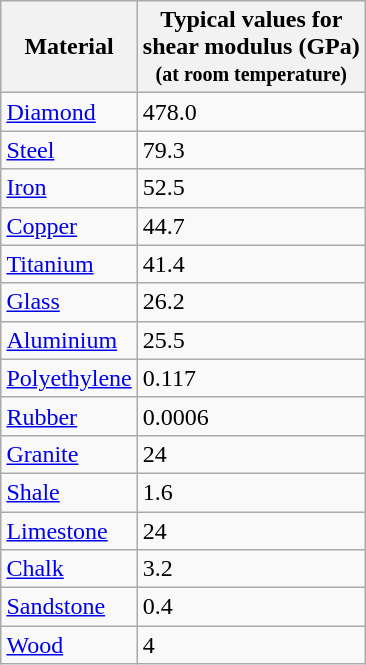<table class="wikitable" align=right>
<tr>
<th>Material</th>
<th>Typical values for <br>shear modulus (GPa)<br> <small>(at room temperature)</small></th>
</tr>
<tr>
<td><a href='#'>Diamond</a></td>
<td>478.0</td>
</tr>
<tr>
<td><a href='#'>Steel</a></td>
<td>79.3</td>
</tr>
<tr>
<td><a href='#'>Iron</a></td>
<td>52.5</td>
</tr>
<tr>
<td><a href='#'>Copper</a></td>
<td>44.7</td>
</tr>
<tr>
<td><a href='#'>Titanium</a></td>
<td>41.4</td>
</tr>
<tr>
<td><a href='#'>Glass</a></td>
<td>26.2</td>
</tr>
<tr>
<td><a href='#'>Aluminium</a></td>
<td>25.5</td>
</tr>
<tr>
<td><a href='#'>Polyethylene</a></td>
<td>0.117</td>
</tr>
<tr>
<td><a href='#'>Rubber</a></td>
<td>0.0006</td>
</tr>
<tr>
<td><a href='#'>Granite</a></td>
<td>24</td>
</tr>
<tr>
<td><a href='#'>Shale</a></td>
<td>1.6</td>
</tr>
<tr>
<td><a href='#'>Limestone</a></td>
<td>24</td>
</tr>
<tr>
<td><a href='#'>Chalk</a></td>
<td>3.2</td>
</tr>
<tr>
<td><a href='#'>Sandstone</a></td>
<td>0.4</td>
</tr>
<tr>
<td><a href='#'>Wood</a></td>
<td>4</td>
</tr>
</table>
